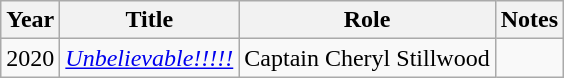<table class="wikitable sortable">
<tr>
<th>Year</th>
<th>Title</th>
<th>Role</th>
<th class="unsortable">Notes</th>
</tr>
<tr>
<td>2020</td>
<td><em><a href='#'>Unbelievable!!!!!</a></em></td>
<td>Captain Cheryl Stillwood</td>
<td></td>
</tr>
</table>
